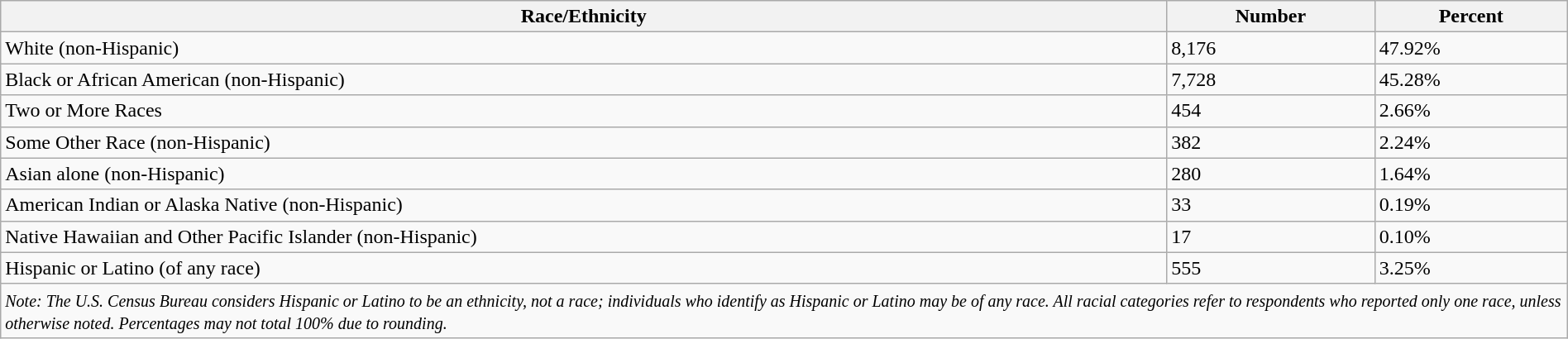<table class="wikitable" style="margin-left:auto; margin-right:auto;">
<tr>
<th>Race/Ethnicity</th>
<th>Number</th>
<th>Percent</th>
</tr>
<tr>
<td>White (non-Hispanic)</td>
<td>8,176</td>
<td>47.92%</td>
</tr>
<tr>
<td>Black or African American (non-Hispanic)</td>
<td>7,728</td>
<td>45.28%</td>
</tr>
<tr>
<td>Two or More Races</td>
<td>454</td>
<td>2.66%</td>
</tr>
<tr>
<td>Some Other Race (non-Hispanic)</td>
<td>382</td>
<td>2.24%</td>
</tr>
<tr>
<td>Asian alone (non-Hispanic)</td>
<td>280</td>
<td>1.64%</td>
</tr>
<tr>
<td>American Indian or Alaska Native (non-Hispanic)</td>
<td>33</td>
<td>0.19%</td>
</tr>
<tr>
<td>Native Hawaiian and Other Pacific Islander (non-Hispanic)</td>
<td>17</td>
<td>0.10%</td>
</tr>
<tr>
<td>Hispanic or Latino (of any race)</td>
<td>555</td>
<td>3.25%</td>
</tr>
<tr>
<td colspan="3"><small><em>Note: The U.S. Census Bureau considers Hispanic or Latino to be an ethnicity, not a race; individuals who identify as Hispanic or Latino may be of any race. All racial categories refer to respondents who reported only one race, unless otherwise noted. Percentages may not total 100% due to rounding.</em></small></td>
</tr>
</table>
